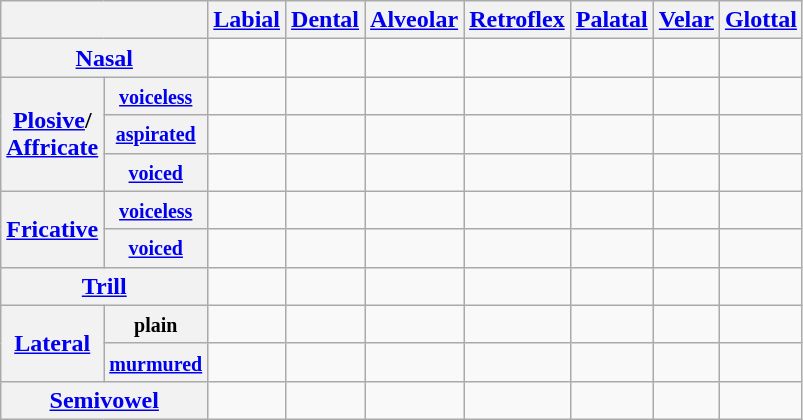<table class="wikitable" style="text-align:center">
<tr>
<th colspan="2"></th>
<th><a href='#'>Labial</a></th>
<th><a href='#'>Dental</a></th>
<th><a href='#'>Alveolar</a></th>
<th><a href='#'>Retroflex</a></th>
<th><a href='#'>Palatal</a></th>
<th><a href='#'>Velar</a></th>
<th><a href='#'>Glottal</a></th>
</tr>
<tr>
<th colspan="2"><a href='#'>Nasal</a></th>
<td></td>
<td></td>
<td></td>
<td></td>
<td></td>
<td></td>
<td></td>
</tr>
<tr>
<th rowspan="3"><a href='#'>Plosive</a>/<br><a href='#'>Affricate</a></th>
<th><small><a href='#'>voiceless</a></small></th>
<td></td>
<td></td>
<td></td>
<td></td>
<td></td>
<td></td>
<td></td>
</tr>
<tr>
<th><small><a href='#'>aspirated</a></small></th>
<td></td>
<td></td>
<td></td>
<td></td>
<td></td>
<td></td>
<td></td>
</tr>
<tr>
<th><small><a href='#'>voiced</a></small></th>
<td></td>
<td></td>
<td></td>
<td></td>
<td></td>
<td></td>
<td></td>
</tr>
<tr>
<th rowspan="2"><a href='#'>Fricative</a></th>
<th><small><a href='#'>voiceless</a></small></th>
<td></td>
<td></td>
<td></td>
<td></td>
<td></td>
<td></td>
<td></td>
</tr>
<tr>
<th><small><a href='#'>voiced</a></small></th>
<td></td>
<td></td>
<td></td>
<td></td>
<td></td>
<td></td>
<td></td>
</tr>
<tr>
<th colspan="2"><a href='#'>Trill</a></th>
<td></td>
<td></td>
<td></td>
<td></td>
<td></td>
<td></td>
<td></td>
</tr>
<tr>
<th rowspan="2"><a href='#'>Lateral</a></th>
<th><small>plain</small></th>
<td></td>
<td></td>
<td></td>
<td></td>
<td></td>
<td></td>
<td></td>
</tr>
<tr>
<th><small><a href='#'>murmured</a></small></th>
<td></td>
<td></td>
<td></td>
<td></td>
<td></td>
<td></td>
<td></td>
</tr>
<tr>
<th colspan="2"><a href='#'>Semivowel</a></th>
<td></td>
<td></td>
<td></td>
<td></td>
<td></td>
<td></td>
<td></td>
</tr>
</table>
